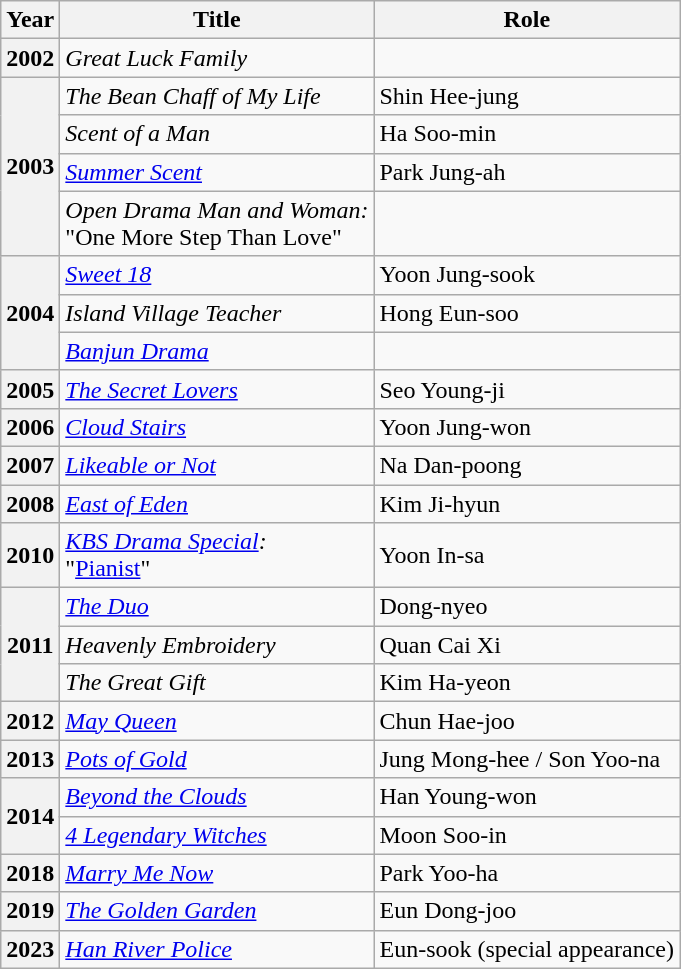<table class="wikitable plainrowheaders">
<tr>
<th scope="col">Year</th>
<th scope="col">Title</th>
<th scope="col">Role</th>
</tr>
<tr>
<th scope="row">2002</th>
<td><em>Great Luck Family</em></td>
<td></td>
</tr>
<tr>
<th scope="row" rowspan="4">2003</th>
<td><em>The Bean Chaff of My Life</em></td>
<td>Shin Hee-jung</td>
</tr>
<tr>
<td><em>Scent of a Man</em></td>
<td>Ha Soo-min</td>
</tr>
<tr>
<td><em><a href='#'>Summer Scent</a></em></td>
<td>Park Jung-ah</td>
</tr>
<tr>
<td><em>Open Drama Man and Woman:</em><br>"One More Step Than Love"</td>
<td></td>
</tr>
<tr>
<th scope="row" rowspan="3">2004</th>
<td><em><a href='#'>Sweet 18</a></em></td>
<td>Yoon Jung-sook</td>
</tr>
<tr>
<td><em>Island Village Teacher</em></td>
<td>Hong Eun-soo</td>
</tr>
<tr>
<td><em><a href='#'>Banjun Drama</a></em></td>
<td></td>
</tr>
<tr>
<th scope="row">2005</th>
<td><em><a href='#'>The Secret Lovers</a></em></td>
<td>Seo Young-ji</td>
</tr>
<tr>
<th scope="row">2006</th>
<td><em><a href='#'>Cloud Stairs</a></em></td>
<td>Yoon Jung-won</td>
</tr>
<tr>
<th scope="row">2007</th>
<td><em><a href='#'>Likeable or Not</a></em></td>
<td>Na Dan-poong</td>
</tr>
<tr>
<th scope="row">2008</th>
<td><em><a href='#'>East of Eden</a></em></td>
<td>Kim Ji-hyun</td>
</tr>
<tr>
<th scope="row">2010</th>
<td><em><a href='#'>KBS Drama Special</a>:</em><br>"<a href='#'>Pianist</a>"</td>
<td>Yoon In-sa</td>
</tr>
<tr>
<th scope="row" rowspan="3">2011</th>
<td><em><a href='#'>The Duo</a></em></td>
<td>Dong-nyeo</td>
</tr>
<tr>
<td><em>Heavenly Embroidery</em></td>
<td>Quan Cai Xi</td>
</tr>
<tr>
<td><em>The Great Gift</em></td>
<td>Kim Ha-yeon</td>
</tr>
<tr>
<th scope="row">2012</th>
<td><em><a href='#'>May Queen</a></em></td>
<td>Chun Hae-joo</td>
</tr>
<tr>
<th scope="row">2013</th>
<td><em><a href='#'>Pots of Gold</a></em></td>
<td>Jung Mong-hee / Son Yoo-na</td>
</tr>
<tr>
<th scope="row" rowspan="2">2014</th>
<td><em><a href='#'>Beyond the Clouds</a></em></td>
<td>Han Young-won</td>
</tr>
<tr>
<td><em><a href='#'>4 Legendary Witches</a></em></td>
<td>Moon Soo-in</td>
</tr>
<tr>
<th scope="row">2018</th>
<td><em><a href='#'>Marry Me Now</a></em></td>
<td>Park Yoo-ha</td>
</tr>
<tr>
<th scope="row">2019</th>
<td><em><a href='#'>The Golden Garden</a></em></td>
<td>Eun Dong-joo</td>
</tr>
<tr>
<th scope="row">2023</th>
<td><em><a href='#'>Han River Police</a></em></td>
<td>Eun-sook (special appearance)</td>
</tr>
</table>
